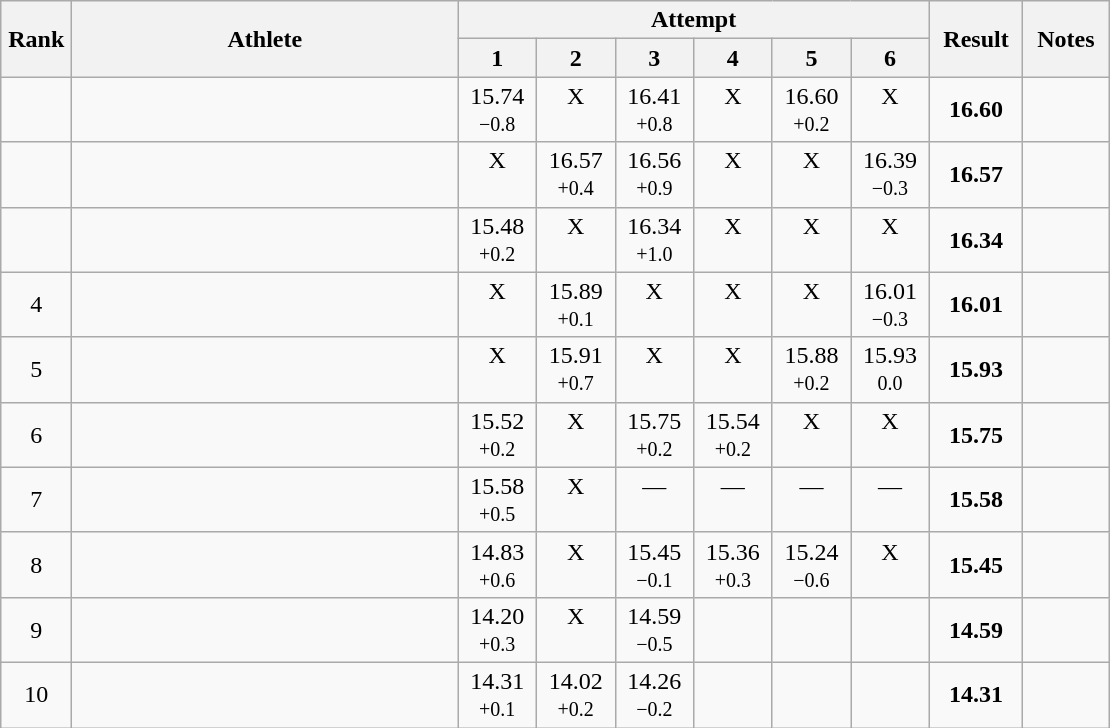<table class="wikitable" style="text-align:center">
<tr>
<th rowspan=2 width=40>Rank</th>
<th rowspan=2 width=250>Athlete</th>
<th colspan=6>Attempt</th>
<th rowspan=2 width=55>Result</th>
<th rowspan=2 width=50>Notes</th>
</tr>
<tr>
<th width=45>1</th>
<th width=45>2</th>
<th width=45>3</th>
<th width=45>4</th>
<th width=45>5</th>
<th width=45>6</th>
</tr>
<tr>
<td></td>
<td align=left></td>
<td>15.74<br><small>−0.8</small></td>
<td>X<br> </td>
<td>16.41<br><small>+0.8</small></td>
<td>X<br> </td>
<td>16.60<br><small>+0.2</small></td>
<td>X<br> </td>
<td><strong>16.60</strong></td>
<td></td>
</tr>
<tr>
<td></td>
<td align=left></td>
<td>X<br> </td>
<td>16.57<br><small>+0.4</small></td>
<td>16.56<br><small>+0.9</small></td>
<td>X<br> </td>
<td>X<br> </td>
<td>16.39<br><small>−0.3</small></td>
<td><strong>16.57</strong></td>
<td></td>
</tr>
<tr>
<td></td>
<td align=left></td>
<td>15.48<br><small>+0.2</small></td>
<td>X<br> </td>
<td>16.34<br><small>+1.0</small></td>
<td>X<br> </td>
<td>X<br> </td>
<td>X<br> </td>
<td><strong>16.34</strong></td>
<td></td>
</tr>
<tr>
<td>4</td>
<td align=left></td>
<td>X<br> </td>
<td>15.89<br><small>+0.1</small></td>
<td>X<br> </td>
<td>X<br> </td>
<td>X<br> </td>
<td>16.01<br><small>−0.3</small></td>
<td><strong>16.01</strong></td>
<td></td>
</tr>
<tr>
<td>5</td>
<td align=left></td>
<td>X<br> </td>
<td>15.91<br><small>+0.7</small></td>
<td>X<br> </td>
<td>X<br> </td>
<td>15.88<br><small>+0.2</small></td>
<td>15.93<br><small>0.0</small></td>
<td><strong>15.93</strong></td>
<td></td>
</tr>
<tr>
<td>6</td>
<td align=left></td>
<td>15.52<br><small>+0.2</small></td>
<td>X<br> </td>
<td>15.75<br><small>+0.2</small></td>
<td>15.54<br><small>+0.2</small></td>
<td>X<br> </td>
<td>X<br> </td>
<td><strong>15.75</strong></td>
<td></td>
</tr>
<tr>
<td>7</td>
<td align=left></td>
<td>15.58<br><small>+0.5</small></td>
<td>X<br> </td>
<td>—<br> </td>
<td>—<br> </td>
<td>—<br> </td>
<td>—<br> </td>
<td><strong>15.58</strong></td>
<td></td>
</tr>
<tr>
<td>8</td>
<td align=left></td>
<td>14.83<br><small>+0.6</small></td>
<td>X<br> </td>
<td>15.45<br><small>−0.1</small></td>
<td>15.36<br><small>+0.3</small></td>
<td>15.24<br><small>−0.6</small></td>
<td>X<br> </td>
<td><strong>15.45</strong></td>
<td></td>
</tr>
<tr>
<td>9</td>
<td align=left></td>
<td>14.20<br><small>+0.3</small></td>
<td>X<br> </td>
<td>14.59<br><small>−0.5</small></td>
<td></td>
<td></td>
<td></td>
<td><strong>14.59</strong></td>
<td></td>
</tr>
<tr>
<td>10</td>
<td align=left></td>
<td>14.31<br><small>+0.1</small></td>
<td>14.02<br><small>+0.2</small></td>
<td>14.26<br><small>−0.2</small></td>
<td></td>
<td></td>
<td></td>
<td><strong>14.31</strong></td>
<td></td>
</tr>
</table>
